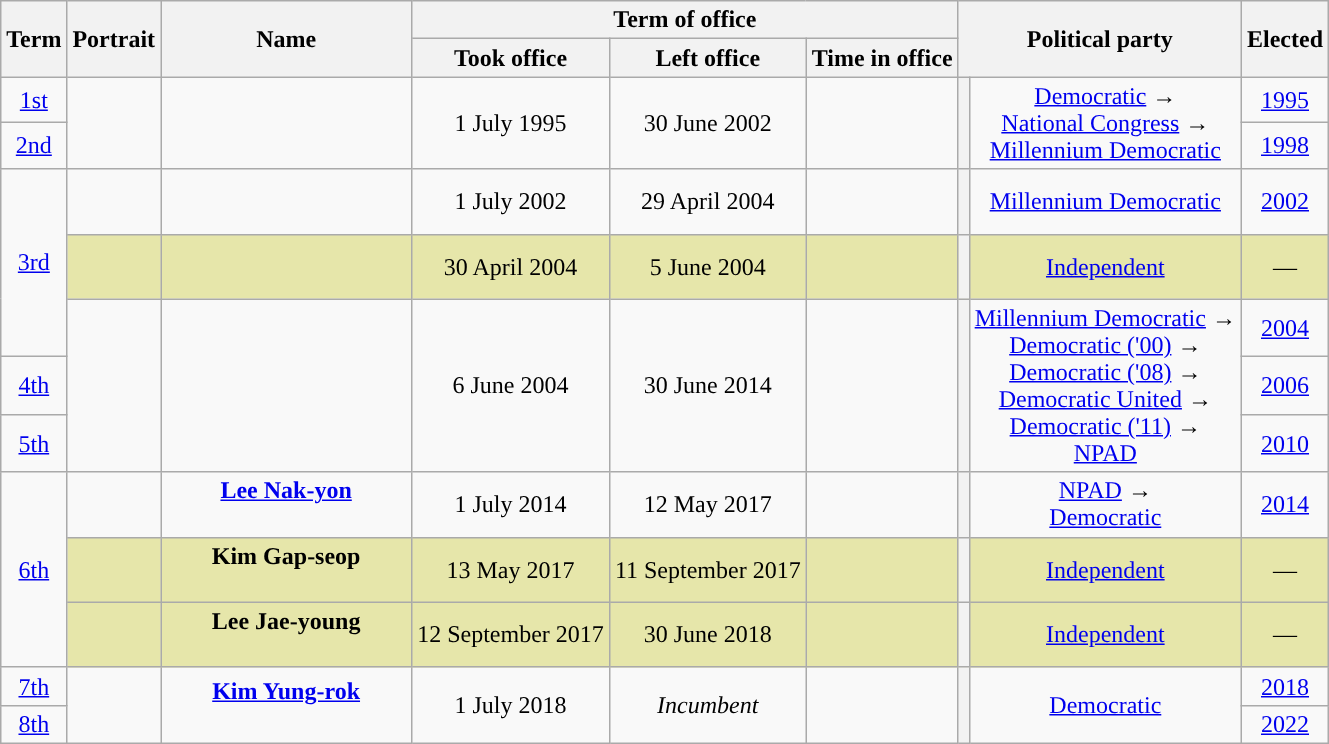<table class="wikitable" style="text-align:center">
<tr>
<th rowspan="2">Term</th>
<th rowspan="2">Portrait</th>
<th rowspan="2" width="160">Name<br></th>
<th colspan="3">Term of office</th>
<th colspan="2" rowspan="2">Political party</th>
<th rowspan="2">Elected</th>
</tr>
<tr>
<th>Took office</th>
<th>Left office</th>
<th>Time in office</th>
</tr>
<tr>
<td><a href='#'>1st</a></td>
<td rowspan="2"></td>
<td rowspan="2"><strong></strong><br><br></td>
<td rowspan="2">1 July 1995</td>
<td rowspan="2">30 June 2002</td>
<td rowspan="2"></td>
<th rowspan="2" style="background:"></th>
<td rowspan="2"><a href='#'>Democratic</a> →<br><a href='#'>National Congress</a> →<br><a href='#'>Millennium Democratic</a></td>
<td><a href='#'>1995</a></td>
</tr>
<tr>
<td><a href='#'>2nd</a></td>
<td><a href='#'>1998</a></td>
</tr>
<tr>
<td rowspan="3"><a href='#'>3rd</a></td>
<td></td>
<td><strong></strong><br><br></td>
<td>1 July 2002</td>
<td>29 April 2004</td>
<td></td>
<th style="background:"></th>
<td><a href='#'>Millennium Democratic</a></td>
<td><a href='#'>2002</a></td>
</tr>
<tr style="background:#E6E6AA;">
<td></td>
<td><strong></strong><br><br></td>
<td>30 April 2004</td>
<td>5 June 2004</td>
<td></td>
<th style="background:"></th>
<td><a href='#'>Independent</a></td>
<td>—</td>
</tr>
<tr>
<td rowspan="3"></td>
<td rowspan="3"><strong></strong><br><br></td>
<td rowspan="3">6 June 2004</td>
<td rowspan="3">30 June 2014</td>
<td rowspan="3"></td>
<th rowspan="3" style="background:"></th>
<td rowspan="3"><a href='#'>Millennium Democratic</a> →<br><a href='#'>Democratic ('00)</a> →<br><a href='#'>Democratic ('08)</a> →<br><a href='#'>Democratic United</a> →<br><a href='#'>Democratic ('11)</a> →<br><a href='#'>NPAD</a></td>
<td><a href='#'>2004 </a></td>
</tr>
<tr>
<td><a href='#'>4th</a></td>
<td><a href='#'>2006</a></td>
</tr>
<tr>
<td><a href='#'>5th</a></td>
<td><a href='#'>2010</a></td>
</tr>
<tr>
<td rowspan="3"><a href='#'>6th</a></td>
<td></td>
<td><strong><a href='#'>Lee Nak-yon</a></strong><br><br></td>
<td>1 July 2014</td>
<td>12 May 2017</td>
<td></td>
<th style="background:"></th>
<td><a href='#'>NPAD</a> →<br><a href='#'>Democratic</a></td>
<td><a href='#'>2014</a></td>
</tr>
<tr style="background:#E6E6AA;">
<td></td>
<td><strong>Kim Gap-seop</strong><br><br></td>
<td>13 May 2017</td>
<td>11 September 2017</td>
<td></td>
<th style="background:"></th>
<td><a href='#'>Independent</a></td>
<td>—</td>
</tr>
<tr style="background:#E6E6AA;">
<td></td>
<td><strong>Lee Jae-young</strong><br><br></td>
<td>12 September 2017</td>
<td>30 June 2018</td>
<td></td>
<th style="background:"></th>
<td><a href='#'>Independent</a></td>
<td>—</td>
</tr>
<tr>
<td><a href='#'>7th</a></td>
<td rowspan="2"></td>
<td rowspan="2"><strong><a href='#'>Kim Yung-rok</a></strong><br><br></td>
<td rowspan="2">1 July 2018</td>
<td rowspan="2"><em>Incumbent</em></td>
<td rowspan="2"></td>
<th rowspan="2" style="background:"></th>
<td rowspan="2"><a href='#'>Democratic</a></td>
<td><a href='#'>2018</a></td>
</tr>
<tr>
<td><a href='#'>8th</a></td>
<td><a href='#'>2022</a></td>
</tr>
</table>
